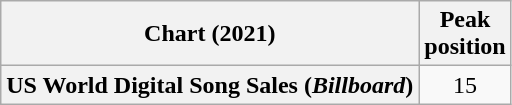<table class="wikitable plainrowheaders" style="text-align:center">
<tr>
<th scope="col">Chart (2021)</th>
<th scope="col">Peak<br>position</th>
</tr>
<tr>
<th scope="row">US World Digital Song Sales (<em>Billboard</em>)</th>
<td>15</td>
</tr>
</table>
